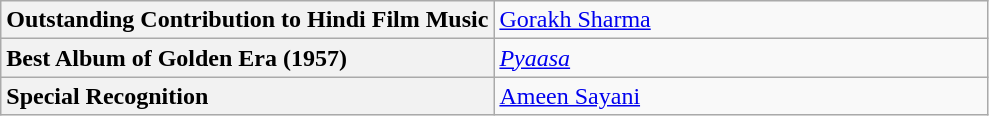<table class="wikitable">
<tr>
<th style="text-align: left; width:50%;">Outstanding Contribution to Hindi Film Music</th>
<td><a href='#'>Gorakh Sharma</a></td>
</tr>
<tr>
<th style="text-align: left;">Best Album of Golden Era (1957)</th>
<td><em><a href='#'>Pyaasa</a></em></td>
</tr>
<tr>
<th style="text-align: left;">Special Recognition</th>
<td><a href='#'>Ameen Sayani</a></td>
</tr>
</table>
